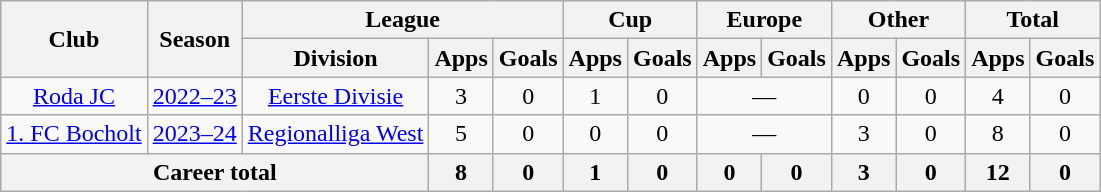<table class="wikitable" style="text-align:center">
<tr>
<th rowspan="2">Club</th>
<th rowspan="2">Season</th>
<th colspan="3">League</th>
<th colspan="2">Cup</th>
<th colspan="2">Europe</th>
<th colspan="2">Other</th>
<th colspan="2">Total</th>
</tr>
<tr>
<th>Division</th>
<th>Apps</th>
<th>Goals</th>
<th>Apps</th>
<th>Goals</th>
<th>Apps</th>
<th>Goals</th>
<th>Apps</th>
<th>Goals</th>
<th>Apps</th>
<th>Goals</th>
</tr>
<tr>
<td><a href='#'>Roda JC</a></td>
<td><a href='#'>2022–23</a></td>
<td><a href='#'>Eerste Divisie</a></td>
<td>3</td>
<td>0</td>
<td>1</td>
<td>0</td>
<td colspan="2">—</td>
<td>0</td>
<td>0</td>
<td>4</td>
<td>0</td>
</tr>
<tr>
<td><a href='#'>1. FC Bocholt</a></td>
<td><a href='#'>2023–24</a></td>
<td><a href='#'>Regionalliga West</a></td>
<td>5</td>
<td>0</td>
<td>0</td>
<td>0</td>
<td colspan="2">—</td>
<td>3</td>
<td>0</td>
<td>8</td>
<td>0</td>
</tr>
<tr>
<th colspan="3">Career total</th>
<th>8</th>
<th>0</th>
<th>1</th>
<th>0</th>
<th>0</th>
<th>0</th>
<th>3</th>
<th>0</th>
<th>12</th>
<th>0</th>
</tr>
</table>
